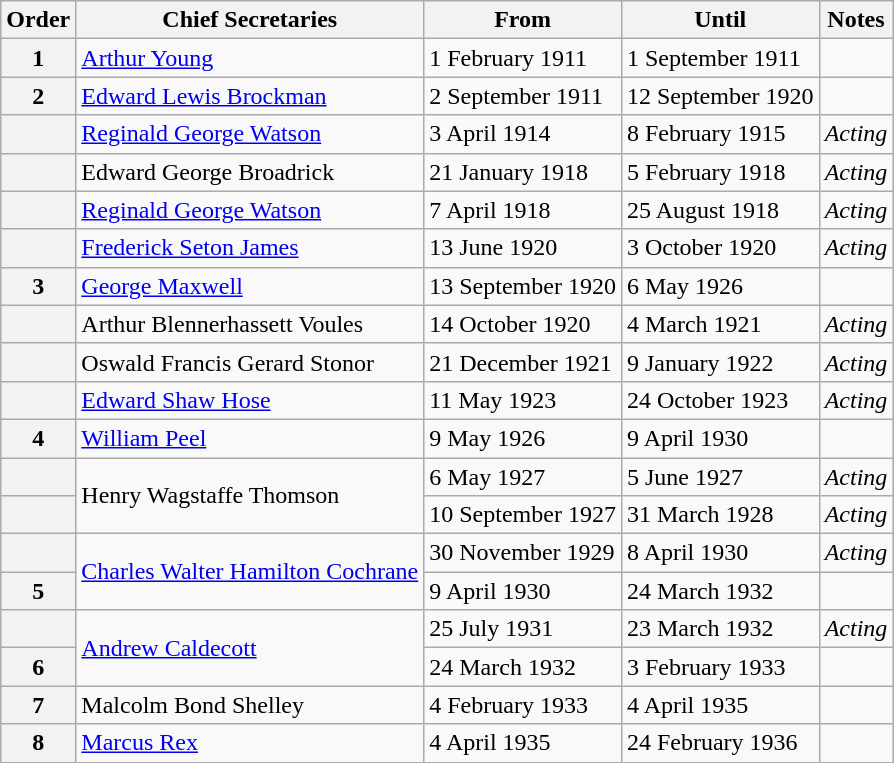<table class="wikitable" align="left" style="margin: 1em auto 1em auto">
<tr>
<th>Order</th>
<th>Chief Secretaries</th>
<th>From</th>
<th>Until</th>
<th>Notes</th>
</tr>
<tr>
<th>1</th>
<td align="left"><a href='#'>Arthur Young</a></td>
<td align="centre">1 February 1911</td>
<td align="centre">1 September 1911</td>
<td></td>
</tr>
<tr>
<th>2</th>
<td align="left"><a href='#'>Edward Lewis Brockman</a></td>
<td align="centre">2 September 1911</td>
<td align="centre">12 September 1920</td>
<td></td>
</tr>
<tr>
<th></th>
<td align="left"><a href='#'>Reginald George Watson</a></td>
<td align="centre">3 April 1914</td>
<td align="centre">8 February 1915</td>
<td><em>Acting</em></td>
</tr>
<tr>
<th></th>
<td align="left">Edward George Broadrick</td>
<td align="centre">21 January 1918</td>
<td align="centre">5 February 1918</td>
<td><em>Acting</em></td>
</tr>
<tr>
<th></th>
<td align="left"><a href='#'>Reginald George Watson</a></td>
<td align="centre">7 April 1918</td>
<td align="centre">25 August 1918</td>
<td><em>Acting</em></td>
</tr>
<tr>
<th></th>
<td align="left"><a href='#'>Frederick Seton James</a></td>
<td align="centre">13 June 1920</td>
<td align="centre">3 October 1920</td>
<td><em>Acting</em></td>
</tr>
<tr>
<th>3</th>
<td align="left"><a href='#'>George Maxwell</a></td>
<td align="centre">13 September 1920</td>
<td align="centre">6 May 1926</td>
<td></td>
</tr>
<tr>
<th></th>
<td align="left">Arthur Blennerhassett Voules</td>
<td align="centre">14 October 1920</td>
<td align="centre">4 March 1921</td>
<td><em>Acting</em></td>
</tr>
<tr>
<th></th>
<td align="left">Oswald Francis Gerard Stonor</td>
<td align="centre">21 December 1921</td>
<td align="centre">9 January 1922</td>
<td><em>Acting</em></td>
</tr>
<tr>
<th></th>
<td align="left"><a href='#'>Edward Shaw Hose</a></td>
<td align="centre">11 May 1923</td>
<td align="centre">24 October 1923</td>
<td><em>Acting</em></td>
</tr>
<tr>
<th>4</th>
<td align="left"><a href='#'>William Peel</a></td>
<td align="centre">9 May 1926</td>
<td align="centre">9 April 1930</td>
<td></td>
</tr>
<tr>
<th></th>
<td align="left" rowspan=2>Henry Wagstaffe Thomson</td>
<td align="centre">6 May 1927</td>
<td align="centre">5 June 1927</td>
<td><em>Acting</em></td>
</tr>
<tr>
<th></th>
<td align="centre">10 September 1927</td>
<td align="centre">31 March 1928</td>
<td><em>Acting</em></td>
</tr>
<tr>
<th></th>
<td align="left" rowspan=2><a href='#'>Charles Walter Hamilton Cochrane</a></td>
<td align="centre">30 November 1929</td>
<td align="centre">8 April 1930</td>
<td><em>Acting</em></td>
</tr>
<tr>
<th>5</th>
<td align="centre">9 April 1930</td>
<td align="centre">24 March 1932</td>
<td></td>
</tr>
<tr>
<th></th>
<td align="left" rowspan=2><a href='#'>Andrew Caldecott</a></td>
<td align="centre">25 July 1931</td>
<td align="centre">23 March 1932</td>
<td><em>Acting</em></td>
</tr>
<tr>
<th>6</th>
<td align="centre">24 March 1932</td>
<td align="centre">3 February 1933</td>
<td></td>
</tr>
<tr>
<th>7</th>
<td align="left">Malcolm Bond Shelley</td>
<td align="centre">4 February 1933</td>
<td align="centre">4 April 1935</td>
<td></td>
</tr>
<tr>
<th>8</th>
<td align="left"><a href='#'>Marcus Rex</a></td>
<td align="centre">4 April 1935</td>
<td align="centre">24 February 1936</td>
<td></td>
</tr>
</table>
